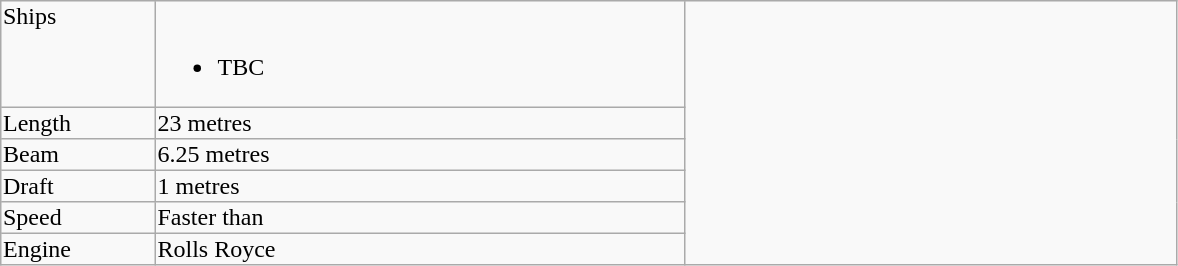<table align="left" border="1" style="background: #F9F9F9; border: 1px solid #AAA; border-collapse: collapse">
<tr>
<td valign="top" width="100">Ships</td>
<td valign="top" width="350"><br><ul><li>TBC</li></ul></td>
<td rowspan="6" width="325"></td>
</tr>
<tr>
<td valign="top" width="100">Length</td>
<td valign="top" width="350">23 metres</td>
</tr>
<tr>
<td valign="top" width="100">Beam</td>
<td valign="top" width="350">6.25 metres</td>
</tr>
<tr>
<td valign="top" width="100">Draft</td>
<td valign="top" width="350">1 metres</td>
</tr>
<tr>
<td valign="top" width="100">Speed</td>
<td valign="top" width="350">Faster than </td>
</tr>
<tr>
<td valign="top" width="100">Engine</td>
<td valign="top" width="350">Rolls Royce</td>
</tr>
</table>
